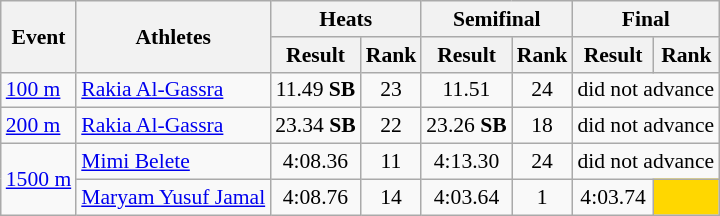<table class="wikitable" border="1" style="font-size:90%">
<tr>
<th rowspan="2">Event</th>
<th rowspan="2">Athletes</th>
<th colspan="2">Heats</th>
<th colspan="2">Semifinal</th>
<th colspan="2">Final</th>
</tr>
<tr>
<th>Result</th>
<th>Rank</th>
<th>Result</th>
<th>Rank</th>
<th>Result</th>
<th>Rank</th>
</tr>
<tr>
<td><a href='#'>100 m</a></td>
<td><a href='#'>Rakia Al-Gassra</a></td>
<td align=center>11.49 <strong>SB</strong></td>
<td align=center>23</td>
<td align=center>11.51</td>
<td align=center>24</td>
<td align=center colspan=2>did not advance</td>
</tr>
<tr>
<td><a href='#'>200 m</a></td>
<td><a href='#'>Rakia Al-Gassra</a></td>
<td align=center>23.34 <strong>SB</strong></td>
<td align=center>22</td>
<td align=center>23.26 <strong>SB</strong></td>
<td align=center>18</td>
<td align=center colspan=2>did not advance</td>
</tr>
<tr>
<td rowspan="2"><a href='#'>1500 m</a></td>
<td><a href='#'>Mimi Belete</a></td>
<td align=center>4:08.36</td>
<td align=center>11</td>
<td align=center>4:13.30</td>
<td align=center>24</td>
<td align=center colspan=2>did not advance</td>
</tr>
<tr>
<td><a href='#'>Maryam Yusuf Jamal</a></td>
<td align=center>4:08.76</td>
<td align=center>14</td>
<td align=center>4:03.64</td>
<td align=center>1</td>
<td align=center>4:03.74</td>
<td align="center" bgcolor=gold></td>
</tr>
</table>
